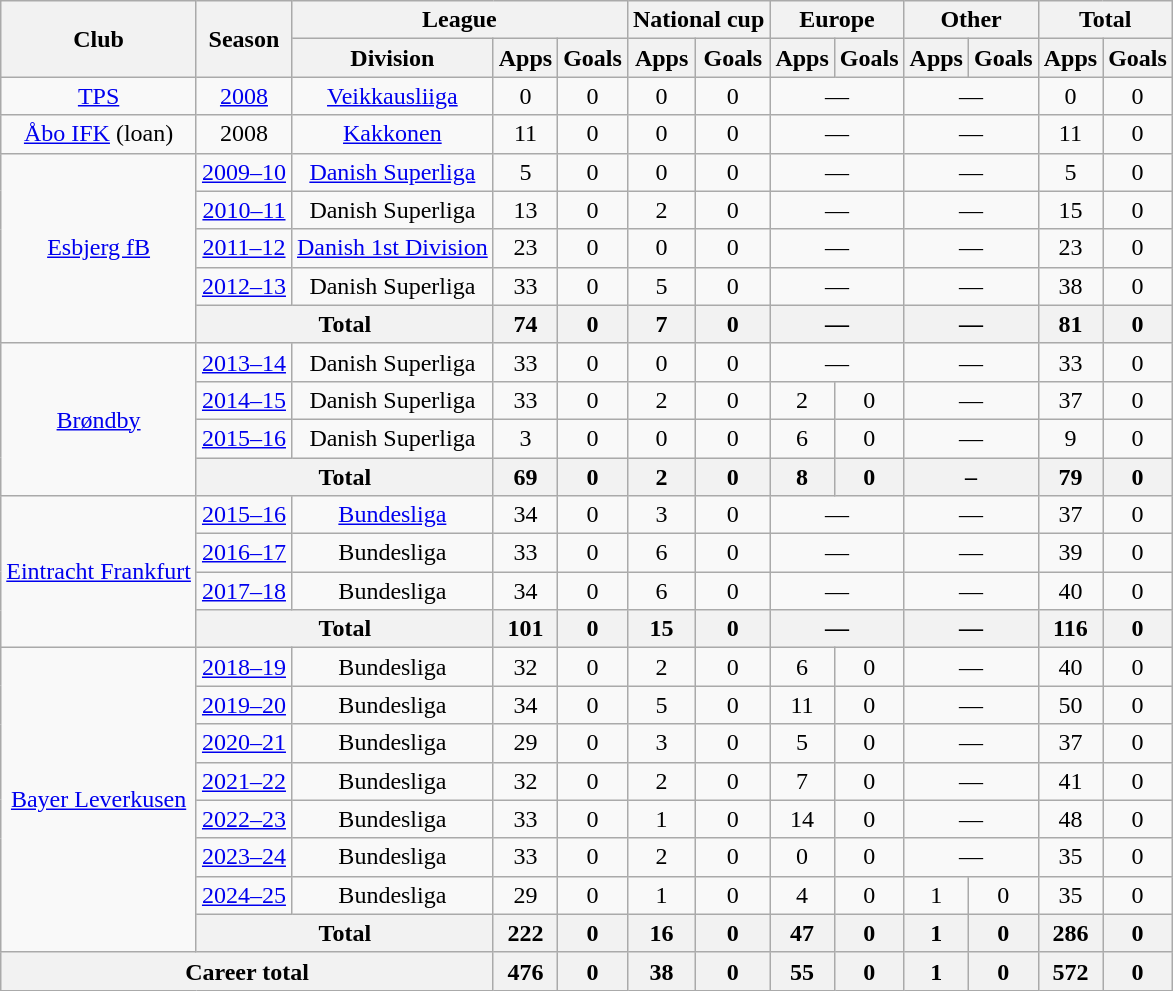<table class="wikitable" style="text-align:center">
<tr>
<th rowspan="2">Club</th>
<th rowspan="2">Season</th>
<th colspan="3">League</th>
<th colspan="2">National cup</th>
<th colspan="2">Europe</th>
<th colspan="2">Other</th>
<th colspan="2">Total</th>
</tr>
<tr>
<th>Division</th>
<th>Apps</th>
<th>Goals</th>
<th>Apps</th>
<th>Goals</th>
<th>Apps</th>
<th>Goals</th>
<th>Apps</th>
<th>Goals</th>
<th>Apps</th>
<th>Goals</th>
</tr>
<tr>
<td><a href='#'>TPS</a></td>
<td><a href='#'>2008</a></td>
<td><a href='#'>Veikkausliiga</a></td>
<td>0</td>
<td>0</td>
<td>0</td>
<td>0</td>
<td colspan="2">—</td>
<td colspan="2">—</td>
<td>0</td>
<td>0</td>
</tr>
<tr>
<td><a href='#'>Åbo IFK</a> (loan)</td>
<td>2008</td>
<td><a href='#'>Kakkonen</a></td>
<td>11</td>
<td>0</td>
<td>0</td>
<td>0</td>
<td colspan="2">—</td>
<td colspan="2">—</td>
<td>11</td>
<td>0</td>
</tr>
<tr>
<td rowspan="5"><a href='#'>Esbjerg fB</a></td>
<td><a href='#'>2009–10</a></td>
<td><a href='#'>Danish Superliga</a></td>
<td>5</td>
<td>0</td>
<td>0</td>
<td>0</td>
<td colspan="2">—</td>
<td colspan="2">—</td>
<td>5</td>
<td>0</td>
</tr>
<tr>
<td><a href='#'>2010–11</a></td>
<td>Danish Superliga</td>
<td>13</td>
<td>0</td>
<td>2</td>
<td>0</td>
<td colspan="2">—</td>
<td colspan="2">—</td>
<td>15</td>
<td>0</td>
</tr>
<tr>
<td><a href='#'>2011–12</a></td>
<td><a href='#'>Danish 1st Division</a></td>
<td>23</td>
<td>0</td>
<td>0</td>
<td>0</td>
<td colspan="2">—</td>
<td colspan="2">—</td>
<td>23</td>
<td>0</td>
</tr>
<tr>
<td><a href='#'>2012–13</a></td>
<td>Danish Superliga</td>
<td>33</td>
<td>0</td>
<td>5</td>
<td>0</td>
<td colspan="2">—</td>
<td colspan="2">—</td>
<td>38</td>
<td>0</td>
</tr>
<tr>
<th colspan="2">Total</th>
<th>74</th>
<th>0</th>
<th>7</th>
<th>0</th>
<th colspan="2">—</th>
<th colspan="2">—</th>
<th>81</th>
<th>0</th>
</tr>
<tr>
<td rowspan="4"><a href='#'>Brøndby</a></td>
<td><a href='#'>2013–14</a></td>
<td>Danish Superliga</td>
<td>33</td>
<td>0</td>
<td>0</td>
<td>0</td>
<td colspan="2">—</td>
<td colspan="2">—</td>
<td>33</td>
<td>0</td>
</tr>
<tr>
<td><a href='#'>2014–15</a></td>
<td>Danish Superliga</td>
<td>33</td>
<td>0</td>
<td>2</td>
<td>0</td>
<td>2</td>
<td>0</td>
<td colspan="2">—</td>
<td>37</td>
<td>0</td>
</tr>
<tr>
<td><a href='#'>2015–16</a></td>
<td>Danish Superliga</td>
<td>3</td>
<td>0</td>
<td>0</td>
<td>0</td>
<td>6</td>
<td>0</td>
<td colspan="2">—</td>
<td>9</td>
<td>0</td>
</tr>
<tr>
<th colspan="2">Total</th>
<th>69</th>
<th>0</th>
<th>2</th>
<th>0</th>
<th>8</th>
<th>0</th>
<th colspan=2>–</th>
<th>79</th>
<th>0</th>
</tr>
<tr>
<td rowspan="4"><a href='#'>Eintracht Frankfurt</a></td>
<td><a href='#'>2015–16</a></td>
<td><a href='#'>Bundesliga</a></td>
<td>34</td>
<td>0</td>
<td>3</td>
<td>0</td>
<td colspan="2">—</td>
<td colspan="2">—</td>
<td>37</td>
<td>0</td>
</tr>
<tr>
<td><a href='#'>2016–17</a></td>
<td>Bundesliga</td>
<td>33</td>
<td>0</td>
<td>6</td>
<td>0</td>
<td colspan="2">—</td>
<td colspan="2">—</td>
<td>39</td>
<td>0</td>
</tr>
<tr>
<td><a href='#'>2017–18</a></td>
<td>Bundesliga</td>
<td>34</td>
<td>0</td>
<td>6</td>
<td>0</td>
<td colspan="2">—</td>
<td colspan="2">—</td>
<td>40</td>
<td>0</td>
</tr>
<tr>
<th colspan="2">Total</th>
<th>101</th>
<th>0</th>
<th>15</th>
<th>0</th>
<th colspan="2">—</th>
<th colspan="2">—</th>
<th>116</th>
<th>0</th>
</tr>
<tr>
<td rowspan="8"><a href='#'>Bayer Leverkusen</a></td>
<td><a href='#'>2018–19</a></td>
<td>Bundesliga</td>
<td>32</td>
<td>0</td>
<td>2</td>
<td>0</td>
<td>6</td>
<td>0</td>
<td colspan="2">—</td>
<td>40</td>
<td>0</td>
</tr>
<tr>
<td><a href='#'>2019–20</a></td>
<td>Bundesliga</td>
<td>34</td>
<td>0</td>
<td>5</td>
<td>0</td>
<td>11</td>
<td>0</td>
<td colspan="2">—</td>
<td>50</td>
<td>0</td>
</tr>
<tr>
<td><a href='#'>2020–21</a></td>
<td>Bundesliga</td>
<td>29</td>
<td>0</td>
<td>3</td>
<td>0</td>
<td>5</td>
<td>0</td>
<td colspan="2">—</td>
<td>37</td>
<td>0</td>
</tr>
<tr>
<td><a href='#'>2021–22</a></td>
<td>Bundesliga</td>
<td>32</td>
<td>0</td>
<td>2</td>
<td>0</td>
<td>7</td>
<td>0</td>
<td colspan="2">—</td>
<td>41</td>
<td>0</td>
</tr>
<tr>
<td><a href='#'>2022–23</a></td>
<td>Bundesliga</td>
<td>33</td>
<td>0</td>
<td>1</td>
<td>0</td>
<td>14</td>
<td>0</td>
<td colspan="2">—</td>
<td>48</td>
<td>0</td>
</tr>
<tr>
<td><a href='#'>2023–24</a></td>
<td>Bundesliga</td>
<td>33</td>
<td>0</td>
<td>2</td>
<td>0</td>
<td>0</td>
<td>0</td>
<td colspan="2">—</td>
<td>35</td>
<td>0</td>
</tr>
<tr>
<td><a href='#'>2024–25</a></td>
<td>Bundesliga</td>
<td>29</td>
<td>0</td>
<td>1</td>
<td>0</td>
<td>4</td>
<td>0</td>
<td>1</td>
<td>0</td>
<td>35</td>
<td>0</td>
</tr>
<tr>
<th colspan="2">Total</th>
<th>222</th>
<th>0</th>
<th>16</th>
<th>0</th>
<th>47</th>
<th>0</th>
<th>1</th>
<th>0</th>
<th>286</th>
<th>0</th>
</tr>
<tr>
<th colspan="3">Career total</th>
<th>476</th>
<th>0</th>
<th>38</th>
<th>0</th>
<th>55</th>
<th>0</th>
<th>1</th>
<th>0</th>
<th>572</th>
<th>0</th>
</tr>
</table>
